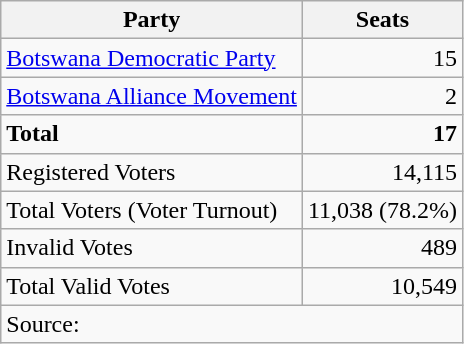<table class=wikitable style=text-align:right>
<tr>
<th>Party</th>
<th>Seats</th>
</tr>
<tr>
<td align=left><a href='#'>Botswana Democratic Party</a></td>
<td>15</td>
</tr>
<tr>
<td align=left><a href='#'>Botswana Alliance Movement</a></td>
<td>2</td>
</tr>
<tr>
<td align=left><strong>Total</strong></td>
<td><strong>17</strong></td>
</tr>
<tr>
<td align=left>Registered Voters</td>
<td>14,115</td>
</tr>
<tr>
<td align=left>Total Voters (Voter Turnout)</td>
<td>11,038 (78.2%)</td>
</tr>
<tr>
<td align=left>Invalid Votes</td>
<td>489</td>
</tr>
<tr>
<td align=left>Total Valid Votes</td>
<td>10,549</td>
</tr>
<tr>
<td colspan=4 align=left>Source: </td>
</tr>
</table>
